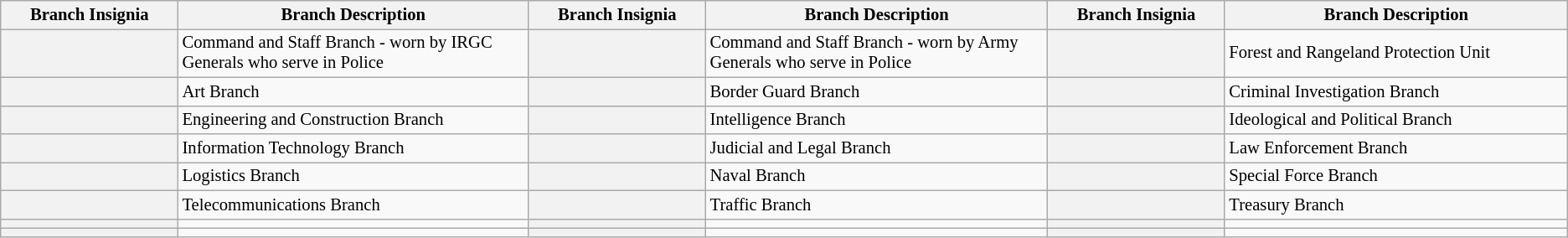<table class="wikitable">
<tr style="font-size: 86%;">
<th scope="col" style="width: 150px; align=center;">Branch Insignia</th>
<th scope="col" style="width: 300px;">Branch Description</th>
<th scope="col" style="width: 150px;">Branch Insignia</th>
<th scope="col" style="width: 300px;">Branch Description</th>
<th scope="col" style="width: 150px;">Branch Insignia</th>
<th scope="col" style="width: 300px;">Branch Description</th>
</tr>
<tr style="font-size: 86%;">
<th style="text-align: center;"></th>
<td>Command and Staff Branch - worn by IRGC Generals who serve in Police</td>
<th style="text-align: center;"></th>
<td>Command and Staff Branch - worn by Army Generals who serve in Police</td>
<th style="text-align: center;"></th>
<td>Forest and Rangeland Protection Unit</td>
</tr>
<tr style="font-size: 86%;">
<th style="text-align: center;"></th>
<td>Art Branch</td>
<th style="text-align: center;"></th>
<td>Border Guard Branch</td>
<th style="text-align: center;"></th>
<td>Criminal Investigation Branch</td>
</tr>
<tr style="font-size: 86%;">
<th style="text-align: center;"></th>
<td>Engineering and Construction Branch</td>
<th style="text-align: center;"></th>
<td>Intelligence Branch</td>
<th style="text-align: center;"></th>
<td>Ideological and Political Branch</td>
</tr>
<tr style="font-size: 86%;">
<th style="text-align: center;"></th>
<td>Information Technology Branch</td>
<th style="text-align: center;"></th>
<td>Judicial and Legal Branch</td>
<th style="text-align: center;"></th>
<td>Law Enforcement Branch</td>
</tr>
<tr style="font-size: 86%;">
<th style="text-align: center;"></th>
<td>Logistics Branch</td>
<th style="text-align: center;"></th>
<td>Naval Branch</td>
<th style="text-align: center;"></th>
<td>Special Force Branch</td>
</tr>
<tr style="font-size: 86%;">
<th style="text-align: center;"></th>
<td>Telecommunications Branch</td>
<th style="text-align: center;"></th>
<td>Traffic Branch</td>
<th style="text-align: center;"></th>
<td>Treasury Branch</td>
</tr>
<tr>
<th></th>
<td></td>
<th></th>
<td></td>
<th></th>
<td></td>
</tr>
<tr>
<th></th>
<td></td>
<th></th>
<td></td>
<th></th>
<td></td>
</tr>
</table>
